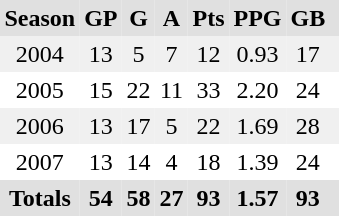<table BORDER="0" CELLPADDING="3" CELLSPACING="0">
<tr ALIGN="center" bgcolor="#e0e0e0">
<th>Season</th>
<th>GP</th>
<th>G</th>
<th>A</th>
<th>Pts</th>
<th>PPG</th>
<th>GB</th>
<th></th>
</tr>
<tr ALIGN="center" bgcolor="#f0f0f0">
<td>2004</td>
<td>13</td>
<td>5</td>
<td>7</td>
<td>12</td>
<td>0.93</td>
<td>17</td>
<td></td>
</tr>
<tr ALIGN="center">
<td>2005</td>
<td>15</td>
<td>22</td>
<td>11</td>
<td>33</td>
<td>2.20</td>
<td>24</td>
<td></td>
</tr>
<tr ALIGN="center" bgcolor="#f0f0f0">
<td>2006</td>
<td>13</td>
<td>17</td>
<td>5</td>
<td>22</td>
<td>1.69</td>
<td>28</td>
<td></td>
</tr>
<tr ALIGN="center">
<td>2007</td>
<td>13</td>
<td>14</td>
<td>4</td>
<td>18</td>
<td>1.39</td>
<td>24</td>
<td></td>
</tr>
<tr ALIGN="center" bgcolor="#e0e0e0">
<th colspan="1.5">Totals</th>
<th>54</th>
<th>58</th>
<th>27</th>
<th>93</th>
<th>1.57</th>
<th>93</th>
<th></th>
</tr>
</table>
